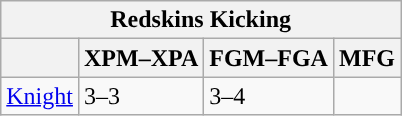<table class="wikitable">
<tr>
<th colspan="4">Redskins Kicking</th>
</tr>
<tr>
<th></th>
<th>XPM–XPA</th>
<th>FGM–FGA</th>
<th>MFG</th>
</tr>
<tr>
<td><a href='#'>Knight</a></td>
<td>3–3</td>
<td>3–4</td>
<td></td>
</tr>
</table>
